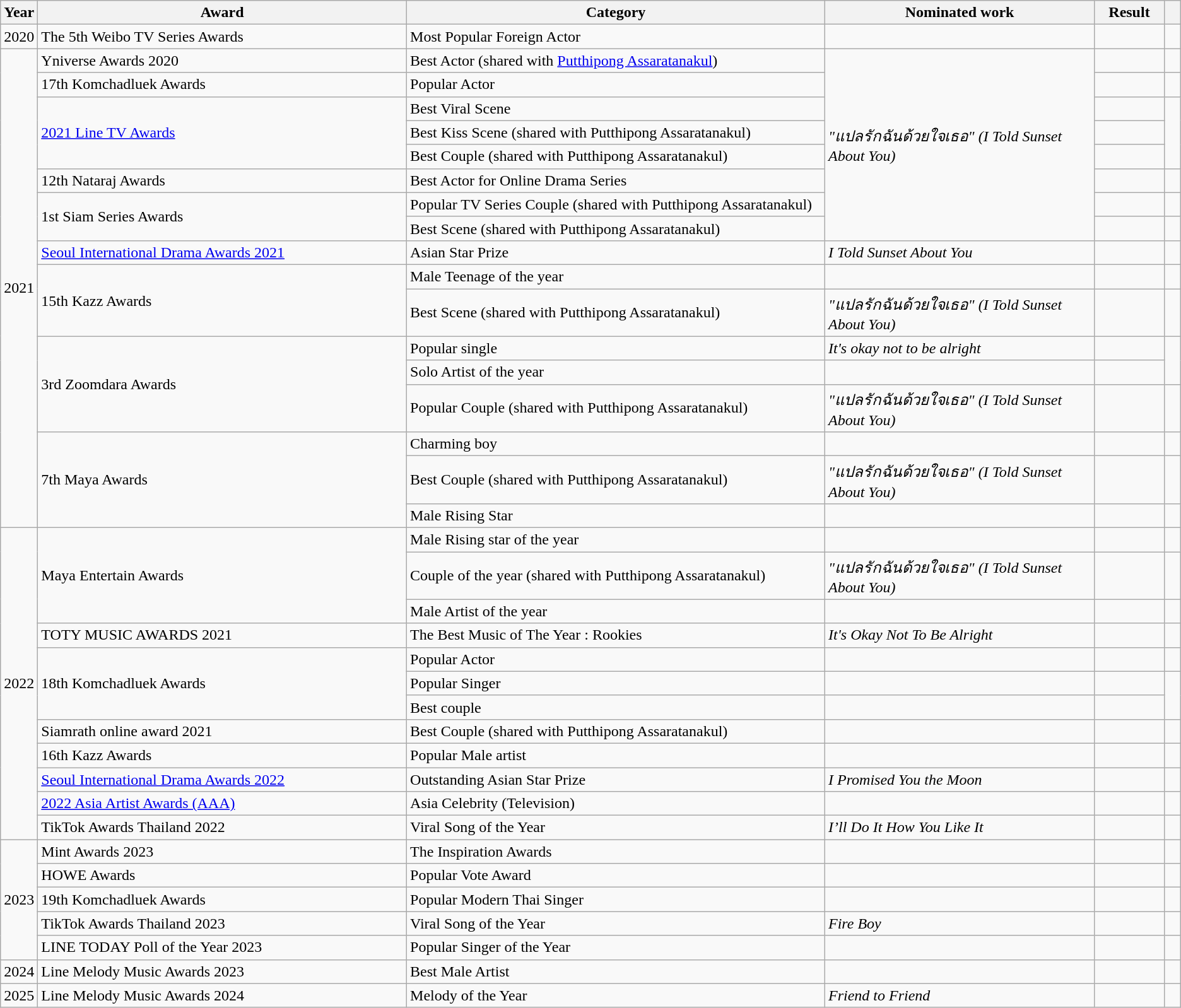<table class="wikitable sortable">
<tr>
<th scope="col" style="width:1em;">Year</th>
<th scope="col" style="width:35em;">Award</th>
<th scope="col" style="width:40em;">Category</th>
<th scope="col" style="width:25em;">Nominated work</th>
<th scope="col" style="width:5em;">Result</th>
<th scope="col" style="width:1em;"class="unsortable"></th>
</tr>
<tr>
<td>2020</td>
<td>The 5th Weibo TV Series Awards</td>
<td>Most Popular Foreign Actor</td>
<td></td>
<td></td>
<td style="text-align: center;"></td>
</tr>
<tr>
<td rowspan="17">2021</td>
<td>Yniverse Awards 2020</td>
<td>Best Actor (shared with <a href='#'>Putthipong Assaratanakul</a>)</td>
<td rowspan="8"><em>"แปลรักฉันด้วยใจเธอ" (I Told Sunset About You)</em></td>
<td></td>
<td style="text-align: center;"></td>
</tr>
<tr>
<td>17th Komchadluek Awards</td>
<td>Popular Actor</td>
<td></td>
<td style="text-align: center;"></td>
</tr>
<tr>
<td rowspan="3"><a href='#'>2021 Line TV Awards</a></td>
<td>Best Viral Scene</td>
<td></td>
<td style="text-align: center;" rowspan="3"></td>
</tr>
<tr>
<td>Best Kiss Scene (shared with Putthipong Assaratanakul)</td>
<td></td>
</tr>
<tr>
<td>Best Couple (shared with Putthipong Assaratanakul)</td>
<td></td>
</tr>
<tr>
<td>12th Nataraj Awards</td>
<td>Best Actor for Online Drama Series</td>
<td></td>
<td style="text-align: center;"></td>
</tr>
<tr>
<td rowspan="2">1st Siam Series Awards</td>
<td>Popular TV Series Couple  (shared with Putthipong Assaratanakul)</td>
<td></td>
<td style="text-align: center;"></td>
</tr>
<tr>
<td Best Scene (shared with Putthipong Assaratanakul)>Best Scene (shared with Putthipong Assaratanakul)</td>
<td></td>
<td></td>
</tr>
<tr>
<td><a href='#'>Seoul International Drama Awards 2021</a></td>
<td>Asian Star Prize</td>
<td><em>I Told Sunset About You</em></td>
<td></td>
<td></td>
</tr>
<tr>
<td rowspan="2">15th Kazz Awards</td>
<td>Male Teenage of the year</td>
<td></td>
<td></td>
<td></td>
</tr>
<tr>
<td Best Scene (shared with Putthipong Assaratanakul)>Best Scene (shared with Putthipong Assaratanakul)</td>
<td><em>"แปลรักฉันด้วยใจเธอ" (I Told Sunset About You)</em></td>
<td></td>
<td></td>
</tr>
<tr>
<td rowspan="3">3rd Zoomdara Awards</td>
<td>Popular single</td>
<td><em>It's okay not to be alright</em></td>
<td></td>
</tr>
<tr>
<td Solo Artist>Solo Artist of the year</td>
<td></td>
<td></td>
</tr>
<tr>
<td Best Couple (shared with Putthipong Assaratanakul)>Popular Couple (shared with Putthipong Assaratanakul)</td>
<td><em>"แปลรักฉันด้วยใจเธอ" (I Told Sunset About You)</em></td>
<td></td>
<td></td>
</tr>
<tr>
<td rowspan="3">7th Maya Awards</td>
<td>Charming boy</td>
<td></td>
<td></td>
</tr>
<tr>
<td Best Couple (shared with Krit Amnuaydechkorn)>Best Couple (shared with Putthipong Assaratanakul)</td>
<td><em>"แปลรักฉันด้วยใจเธอ" (I Told Sunset About You)</em></td>
<td></td>
<td></td>
</tr>
<tr>
<td Male Rising Star>Male Rising Star</td>
<td></td>
<td></td>
<td></td>
</tr>
<tr>
<td rowspan="12">2022</td>
<td rowspan="3">Maya Entertain Awards</td>
<td>Male Rising star of the year</td>
<td></td>
<td></td>
</tr>
<tr>
<td>Couple of the year (shared with Putthipong Assaratanakul)</td>
<td><em>"แปลรักฉันด้วยใจเธอ" (I Told Sunset About You)</em></td>
<td></td>
<td></td>
</tr>
<tr>
<td>Male Artist of the year</td>
<td></td>
<td></td>
</tr>
<tr>
<td>TOTY MUSIC AWARDS 2021</td>
<td>The Best Music of The Year : Rookies</td>
<td><em>It's Okay Not To Be Alright</em></td>
<td></td>
<td></td>
</tr>
<tr>
<td rowspan="3">18th Komchadluek Awards</td>
<td>Popular Actor</td>
<td></td>
<td></td>
<td></td>
</tr>
<tr>
<td>Popular Singer</td>
<td></td>
<td></td>
</tr>
<tr>
<td>Best couple</td>
<td></td>
<td></td>
</tr>
<tr>
<td>Siamrath online award 2021</td>
<td>Best Couple (shared with Putthipong Assaratanakul)</td>
<td></td>
<td></td>
<td></td>
</tr>
<tr>
<td>16th Kazz Awards</td>
<td>Popular Male artist</td>
<td></td>
<td></td>
<td></td>
</tr>
<tr>
<td><a href='#'>Seoul International Drama Awards 2022</a></td>
<td>Outstanding Asian Star Prize</td>
<td><em>I Promised You the Moon</em></td>
<td></td>
<td></td>
</tr>
<tr>
<td><a href='#'>2022 Asia Artist Awards (AAA)</a></td>
<td>Asia Celebrity (Television)</td>
<td></td>
<td></td>
<td></td>
</tr>
<tr>
<td>TikTok Awards Thailand 2022</td>
<td>Viral Song of the Year</td>
<td><em>I’ll Do It How You Like It</em></td>
<td></td>
<td></td>
</tr>
<tr>
<td rowspan="5">2023</td>
<td>Mint Awards 2023</td>
<td>The Inspiration Awards</td>
<td></td>
<td></td>
<td></td>
</tr>
<tr>
<td>HOWE Awards</td>
<td>Popular Vote Award</td>
<td></td>
<td></td>
<td></td>
</tr>
<tr>
<td>19th Komchadluek Awards</td>
<td>Popular Modern Thai Singer</td>
<td></td>
<td></td>
<td></td>
</tr>
<tr>
<td>TikTok Awards Thailand 2023</td>
<td>Viral Song of the Year</td>
<td><em>Fire Boy</em></td>
<td></td>
<td></td>
</tr>
<tr>
<td>LINE TODAY Poll of the Year 2023</td>
<td>Popular Singer of the Year</td>
<td></td>
<td></td>
<td></td>
</tr>
<tr>
<td>2024</td>
<td>Line Melody Music Awards 2023</td>
<td>Best Male Artist</td>
<td></td>
<td></td>
<td></td>
</tr>
<tr>
<td>2025</td>
<td>Line Melody Music Awards 2024</td>
<td>Melody of the Year</td>
<td><em>Friend to Friend</em></td>
<td></td>
<td></td>
</tr>
</table>
